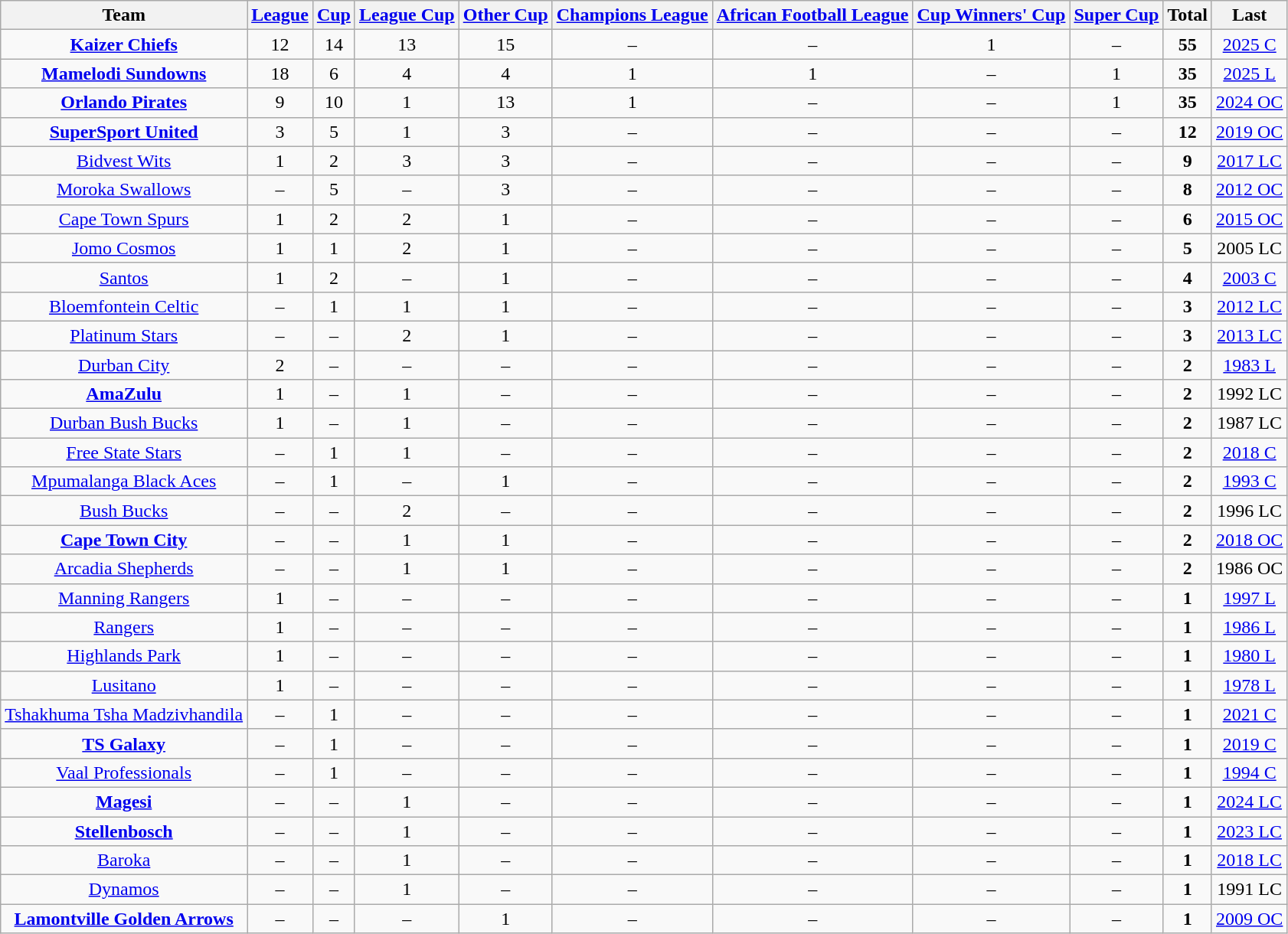<table class="sortable wikitable" style="text-align:center">
<tr>
<th>Team</th>
<th><a href='#'>League</a></th>
<th><a href='#'>Cup</a></th>
<th><a href='#'>League Cup</a></th>
<th><a href='#'>Other Cup</a></th>
<th><a href='#'>Champions League</a></th>
<th><a href='#'>African Football League</a></th>
<th><a href='#'>Cup Winners' Cup</a></th>
<th><a href='#'>Super Cup</a></th>
<th>Total</th>
<th>Last</th>
</tr>
<tr>
<td><strong><a href='#'>Kaizer Chiefs</a></strong></td>
<td>12</td>
<td>14</td>
<td>13</td>
<td>15</td>
<td>–</td>
<td>–</td>
<td>1</td>
<td>–</td>
<td><strong>55</strong></td>
<td><a href='#'>2025 C</a></td>
</tr>
<tr>
<td><strong><a href='#'>Mamelodi Sundowns</a></strong></td>
<td>18</td>
<td>6</td>
<td>4</td>
<td>4</td>
<td>1</td>
<td>1</td>
<td>–</td>
<td>1</td>
<td><strong>35</strong></td>
<td><a href='#'>2025 L</a></td>
</tr>
<tr>
<td><strong><a href='#'>Orlando Pirates</a></strong></td>
<td>9</td>
<td>10</td>
<td>1</td>
<td>13</td>
<td>1</td>
<td>–</td>
<td>–</td>
<td>1</td>
<td><strong>35</strong></td>
<td><a href='#'>2024 OC</a></td>
</tr>
<tr>
<td><strong><a href='#'>SuperSport United</a></strong></td>
<td>3</td>
<td>5</td>
<td>1</td>
<td>3</td>
<td>–</td>
<td>–</td>
<td>–</td>
<td>–</td>
<td><strong>12</strong></td>
<td><a href='#'>2019 OC</a></td>
</tr>
<tr>
<td><a href='#'>Bidvest Wits</a> </td>
<td>1</td>
<td>2</td>
<td>3</td>
<td>3</td>
<td>–</td>
<td>–</td>
<td>–</td>
<td>–</td>
<td><strong>9</strong></td>
<td><a href='#'>2017 LC</a></td>
</tr>
<tr>
<td><a href='#'>Moroka Swallows</a></td>
<td>–</td>
<td>5</td>
<td>–</td>
<td>3</td>
<td>–</td>
<td>–</td>
<td>–</td>
<td>–</td>
<td><strong>8</strong></td>
<td><a href='#'>2012 OC</a></td>
</tr>
<tr>
<td><a href='#'>Cape Town Spurs</a></td>
<td>1</td>
<td>2</td>
<td>2</td>
<td>1</td>
<td>–</td>
<td>–</td>
<td>–</td>
<td>–</td>
<td><strong>6</strong></td>
<td><a href='#'>2015 OC</a></td>
</tr>
<tr>
<td><a href='#'>Jomo Cosmos</a></td>
<td>1</td>
<td>1</td>
<td>2</td>
<td>1</td>
<td>–</td>
<td>–</td>
<td>–</td>
<td>–</td>
<td><strong>5</strong></td>
<td>2005 LC</td>
</tr>
<tr>
<td><a href='#'>Santos</a></td>
<td>1</td>
<td>2</td>
<td>–</td>
<td>1</td>
<td>–</td>
<td>–</td>
<td>–</td>
<td>–</td>
<td><strong>4</strong></td>
<td><a href='#'>2003 C</a></td>
</tr>
<tr>
<td><a href='#'>Bloemfontein Celtic</a></td>
<td>–</td>
<td>1</td>
<td>1</td>
<td>1</td>
<td>–</td>
<td>–</td>
<td>–</td>
<td>–</td>
<td><strong>3</strong></td>
<td><a href='#'>2012 LC</a></td>
</tr>
<tr>
<td><a href='#'>Platinum Stars</a> </td>
<td>–</td>
<td>–</td>
<td>2</td>
<td>1</td>
<td>–</td>
<td>–</td>
<td>–</td>
<td>–</td>
<td><strong>3</strong></td>
<td><a href='#'>2013 LC</a></td>
</tr>
<tr>
<td><a href='#'>Durban City</a> </td>
<td>2</td>
<td>–</td>
<td>–</td>
<td>–</td>
<td>–</td>
<td>–</td>
<td>–</td>
<td>–</td>
<td><strong>2</strong></td>
<td><a href='#'>1983 L</a></td>
</tr>
<tr>
<td><strong><a href='#'>AmaZulu</a></strong></td>
<td>1</td>
<td>–</td>
<td>1</td>
<td>–</td>
<td>–</td>
<td>–</td>
<td>–</td>
<td>–</td>
<td><strong>2</strong></td>
<td>1992 LC</td>
</tr>
<tr>
<td><a href='#'>Durban Bush Bucks</a> </td>
<td>1</td>
<td>–</td>
<td>1</td>
<td>–</td>
<td>–</td>
<td>–</td>
<td>–</td>
<td>–</td>
<td><strong>2</strong></td>
<td>1987 LC</td>
</tr>
<tr>
<td><a href='#'>Free State Stars</a> </td>
<td>–</td>
<td>1</td>
<td>1</td>
<td>–</td>
<td>–</td>
<td>–</td>
<td>–</td>
<td>–</td>
<td><strong>2</strong></td>
<td><a href='#'>2018 C</a></td>
</tr>
<tr>
<td><a href='#'>Mpumalanga Black Aces</a> </td>
<td>–</td>
<td>1</td>
<td>–</td>
<td>1</td>
<td>–</td>
<td>–</td>
<td>–</td>
<td>–</td>
<td><strong>2</strong></td>
<td><a href='#'>1993 C</a></td>
</tr>
<tr>
<td><a href='#'>Bush Bucks</a></td>
<td>–</td>
<td>–</td>
<td>2</td>
<td>–</td>
<td>–</td>
<td>–</td>
<td>–</td>
<td>–</td>
<td><strong>2</strong></td>
<td>1996 LC</td>
</tr>
<tr>
<td><strong><a href='#'>Cape Town City</a></strong></td>
<td>–</td>
<td>–</td>
<td>1</td>
<td>1</td>
<td>–</td>
<td>–</td>
<td>–</td>
<td>–</td>
<td><strong>2</strong></td>
<td><a href='#'>2018 OC</a></td>
</tr>
<tr>
<td><a href='#'>Arcadia Shepherds</a></td>
<td>–</td>
<td>–</td>
<td>1</td>
<td>1</td>
<td>–</td>
<td>–</td>
<td>–</td>
<td>–</td>
<td><strong>2</strong></td>
<td>1986 OC</td>
</tr>
<tr>
<td><a href='#'>Manning Rangers</a> </td>
<td>1</td>
<td>–</td>
<td>–</td>
<td>–</td>
<td>–</td>
<td>–</td>
<td>–</td>
<td>–</td>
<td><strong>1</strong></td>
<td><a href='#'>1997 L</a></td>
</tr>
<tr>
<td><a href='#'>Rangers</a> </td>
<td>1</td>
<td>–</td>
<td>–</td>
<td>–</td>
<td>–</td>
<td>–</td>
<td>–</td>
<td>–</td>
<td><strong>1</strong></td>
<td><a href='#'>1986 L</a></td>
</tr>
<tr>
<td><a href='#'>Highlands Park</a> </td>
<td>1</td>
<td>–</td>
<td>–</td>
<td>–</td>
<td>–</td>
<td>–</td>
<td>–</td>
<td>–</td>
<td><strong>1</strong></td>
<td><a href='#'>1980 L</a></td>
</tr>
<tr>
<td><a href='#'>Lusitano</a></td>
<td>1</td>
<td>–</td>
<td>–</td>
<td>–</td>
<td>–</td>
<td>–</td>
<td>–</td>
<td>–</td>
<td><strong>1</strong></td>
<td><a href='#'>1978 L</a></td>
</tr>
<tr>
<td><a href='#'>Tshakhuma Tsha Madzivhandila</a></td>
<td>–</td>
<td>1</td>
<td>–</td>
<td>–</td>
<td>–</td>
<td>–</td>
<td>–</td>
<td>–</td>
<td><strong>1</strong></td>
<td><a href='#'>2021 C</a></td>
</tr>
<tr>
<td><strong><a href='#'>TS Galaxy</a></strong></td>
<td>–</td>
<td>1</td>
<td>–</td>
<td>–</td>
<td>–</td>
<td>–</td>
<td>–</td>
<td>–</td>
<td><strong>1</strong></td>
<td><a href='#'>2019 C</a></td>
</tr>
<tr>
<td><a href='#'>Vaal Professionals</a> </td>
<td>–</td>
<td>1</td>
<td>–</td>
<td>–</td>
<td>–</td>
<td>–</td>
<td>–</td>
<td>–</td>
<td><strong>1</strong></td>
<td><a href='#'>1994 C</a></td>
</tr>
<tr>
<td><strong><a href='#'>Magesi</a></strong></td>
<td>–</td>
<td>–</td>
<td>1</td>
<td>–</td>
<td>–</td>
<td>–</td>
<td>–</td>
<td>–</td>
<td><strong>1</strong></td>
<td><a href='#'>2024 LC</a></td>
</tr>
<tr>
<td><strong><a href='#'>Stellenbosch</a></strong></td>
<td>–</td>
<td>–</td>
<td>1</td>
<td>–</td>
<td>–</td>
<td>–</td>
<td>–</td>
<td>–</td>
<td><strong>1</strong></td>
<td><a href='#'>2023 LC</a></td>
</tr>
<tr>
<td><a href='#'>Baroka</a></td>
<td>–</td>
<td>–</td>
<td>1</td>
<td>–</td>
<td>–</td>
<td>–</td>
<td>–</td>
<td>–</td>
<td><strong>1</strong></td>
<td><a href='#'>2018 LC</a></td>
</tr>
<tr>
<td><a href='#'>Dynamos</a> </td>
<td>–</td>
<td>–</td>
<td>1</td>
<td>–</td>
<td>–</td>
<td>–</td>
<td>–</td>
<td>–</td>
<td><strong>1</strong></td>
<td>1991 LC</td>
</tr>
<tr>
<td><strong><a href='#'>Lamontville Golden Arrows</a></strong></td>
<td>–</td>
<td>–</td>
<td>–</td>
<td>1</td>
<td>–</td>
<td>–</td>
<td>–</td>
<td>–</td>
<td><strong>1</strong></td>
<td><a href='#'>2009 OC</a></td>
</tr>
</table>
